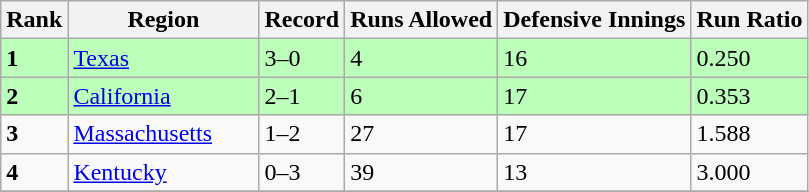<table class="wikitable">
<tr>
<th>Rank</th>
<th>Region</th>
<th>Record</th>
<th>Runs Allowed</th>
<th>Defensive Innings</th>
<th>Run Ratio</th>
</tr>
<tr bgcolor="bbffbb">
<td><strong>1</strong></td>
<td align="left" width="120"> <a href='#'>Texas</a></td>
<td>3–0</td>
<td>4</td>
<td>16</td>
<td>0.250</td>
</tr>
<tr bgcolor="bbffbb">
<td><strong>2</strong></td>
<td align="left" width="120"> <a href='#'>California</a></td>
<td>2–1</td>
<td>6</td>
<td>17</td>
<td>0.353</td>
</tr>
<tr>
<td><strong>3</strong></td>
<td align="left" width="120"> <a href='#'>Massachusetts</a></td>
<td>1–2</td>
<td>27</td>
<td>17</td>
<td>1.588</td>
</tr>
<tr>
<td><strong>4</strong></td>
<td align="left" width="120"> <a href='#'>Kentucky</a></td>
<td>0–3</td>
<td>39</td>
<td>13</td>
<td>3.000</td>
</tr>
<tr>
</tr>
</table>
